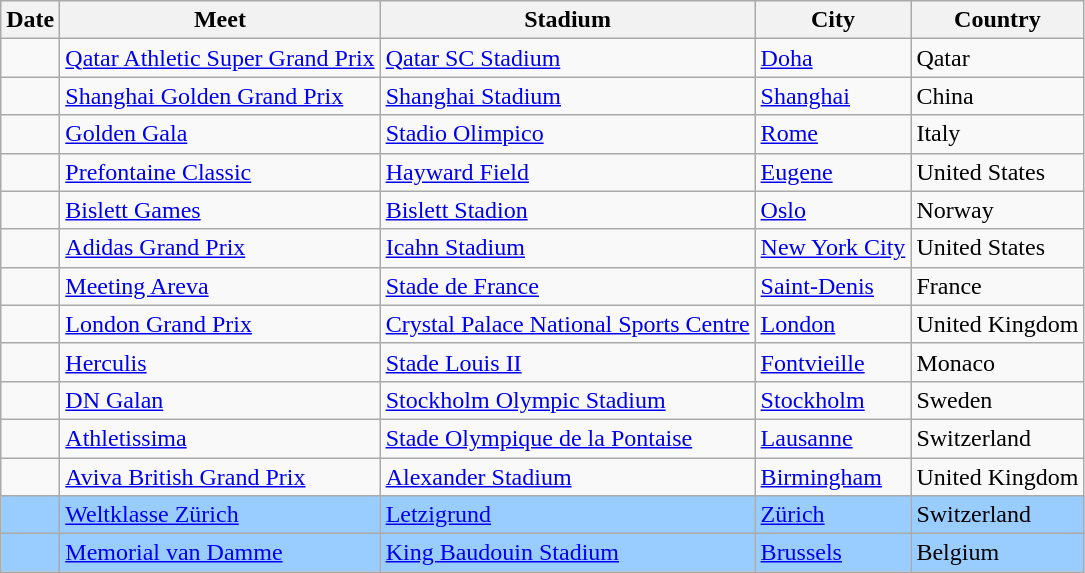<table class="wikitable sortable">
<tr style="background:#efefef;">
<th>Date</th>
<th>Meet</th>
<th>Stadium</th>
<th>City</th>
<th>Country</th>
</tr>
<tr>
<td></td>
<td><a href='#'>Qatar Athletic Super Grand Prix</a></td>
<td><a href='#'>Qatar SC Stadium</a></td>
<td><a href='#'>Doha</a></td>
<td>Qatar</td>
</tr>
<tr>
<td></td>
<td><a href='#'>Shanghai Golden Grand Prix</a></td>
<td><a href='#'>Shanghai Stadium</a></td>
<td><a href='#'>Shanghai</a></td>
<td>China</td>
</tr>
<tr>
<td></td>
<td><a href='#'>Golden Gala</a></td>
<td><a href='#'>Stadio Olimpico</a></td>
<td><a href='#'>Rome</a></td>
<td>Italy</td>
</tr>
<tr>
<td></td>
<td><a href='#'>Prefontaine Classic</a></td>
<td><a href='#'>Hayward Field</a></td>
<td><a href='#'>Eugene</a></td>
<td>United States</td>
</tr>
<tr>
<td></td>
<td><a href='#'>Bislett Games</a></td>
<td><a href='#'>Bislett Stadion</a></td>
<td><a href='#'>Oslo</a></td>
<td>Norway</td>
</tr>
<tr>
<td></td>
<td><a href='#'>Adidas Grand Prix</a></td>
<td><a href='#'>Icahn Stadium</a></td>
<td><a href='#'>New York City</a></td>
<td>United States</td>
</tr>
<tr>
<td></td>
<td><a href='#'>Meeting Areva</a></td>
<td><a href='#'>Stade de France</a></td>
<td><a href='#'>Saint-Denis</a></td>
<td>France</td>
</tr>
<tr>
<td></td>
<td><a href='#'>London Grand Prix</a></td>
<td><a href='#'>Crystal Palace National Sports Centre</a></td>
<td><a href='#'>London</a></td>
<td>United Kingdom</td>
</tr>
<tr>
<td></td>
<td><a href='#'>Herculis</a></td>
<td><a href='#'>Stade Louis II</a></td>
<td><a href='#'>Fontvieille</a></td>
<td>Monaco</td>
</tr>
<tr>
<td></td>
<td><a href='#'>DN Galan</a></td>
<td><a href='#'>Stockholm Olympic Stadium</a></td>
<td><a href='#'>Stockholm</a></td>
<td>Sweden</td>
</tr>
<tr>
<td></td>
<td><a href='#'>Athletissima</a></td>
<td><a href='#'>Stade Olympique de la Pontaise</a></td>
<td><a href='#'>Lausanne</a></td>
<td>Switzerland</td>
</tr>
<tr>
<td></td>
<td><a href='#'>Aviva British Grand Prix</a></td>
<td><a href='#'>Alexander Stadium</a></td>
<td><a href='#'>Birmingham</a></td>
<td>United Kingdom</td>
</tr>
<tr bgcolor=#9acdff>
<td></td>
<td><a href='#'>Weltklasse Zürich</a></td>
<td><a href='#'>Letzigrund</a></td>
<td><a href='#'>Zürich</a></td>
<td>Switzerland</td>
</tr>
<tr bgcolor=#9acdff>
<td></td>
<td><a href='#'>Memorial van Damme</a></td>
<td><a href='#'>King Baudouin Stadium</a></td>
<td><a href='#'>Brussels</a></td>
<td>Belgium</td>
</tr>
</table>
